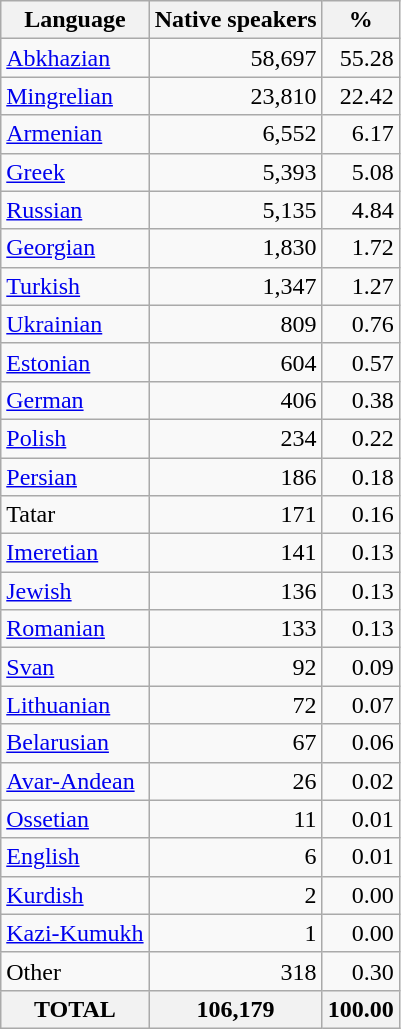<table class="wikitable sortable">
<tr>
<th>Language</th>
<th>Native speakers</th>
<th>%</th>
</tr>
<tr>
<td><a href='#'>Abkhazian</a></td>
<td align="right">58,697</td>
<td align="right">55.28</td>
</tr>
<tr>
<td><a href='#'>Mingrelian</a></td>
<td align="right">23,810</td>
<td align="right">22.42</td>
</tr>
<tr>
<td><a href='#'>Armenian</a></td>
<td align="right">6,552</td>
<td align="right">6.17</td>
</tr>
<tr>
<td><a href='#'>Greek</a></td>
<td align="right">5,393</td>
<td align="right">5.08</td>
</tr>
<tr>
<td><a href='#'>Russian</a></td>
<td align="right">5,135</td>
<td align="right">4.84</td>
</tr>
<tr>
<td><a href='#'>Georgian</a></td>
<td align="right">1,830</td>
<td align="right">1.72</td>
</tr>
<tr>
<td><a href='#'>Turkish</a></td>
<td align="right">1,347</td>
<td align="right">1.27</td>
</tr>
<tr>
<td><a href='#'>Ukrainian</a></td>
<td align="right">809</td>
<td align="right">0.76</td>
</tr>
<tr>
<td><a href='#'>Estonian</a></td>
<td align="right">604</td>
<td align="right">0.57</td>
</tr>
<tr>
<td><a href='#'>German</a></td>
<td align="right">406</td>
<td align="right">0.38</td>
</tr>
<tr>
<td><a href='#'>Polish</a></td>
<td align="right">234</td>
<td align="right">0.22</td>
</tr>
<tr>
<td><a href='#'>Persian</a></td>
<td align="right">186</td>
<td align="right">0.18</td>
</tr>
<tr>
<td>Tatar</td>
<td align="right">171</td>
<td align="right">0.16</td>
</tr>
<tr>
<td><a href='#'>Imeretian</a></td>
<td align="right">141</td>
<td align="right">0.13</td>
</tr>
<tr>
<td><a href='#'>Jewish</a></td>
<td align="right">136</td>
<td align="right">0.13</td>
</tr>
<tr>
<td><a href='#'>Romanian</a></td>
<td align="right">133</td>
<td align="right">0.13</td>
</tr>
<tr>
<td><a href='#'>Svan</a></td>
<td align="right">92</td>
<td align="right">0.09</td>
</tr>
<tr>
<td><a href='#'>Lithuanian</a></td>
<td align="right">72</td>
<td align="right">0.07</td>
</tr>
<tr>
<td><a href='#'>Belarusian</a></td>
<td align="right">67</td>
<td align="right">0.06</td>
</tr>
<tr>
<td><a href='#'>Avar-Andean</a></td>
<td align="right">26</td>
<td align="right">0.02</td>
</tr>
<tr>
<td><a href='#'>Ossetian</a></td>
<td align="right">11</td>
<td align="right">0.01</td>
</tr>
<tr>
<td><a href='#'>English</a></td>
<td align="right">6</td>
<td align="right">0.01</td>
</tr>
<tr>
<td><a href='#'>Kurdish</a></td>
<td align="right">2</td>
<td align="right">0.00</td>
</tr>
<tr>
<td><a href='#'>Kazi-Kumukh</a></td>
<td align="right">1</td>
<td align="right">0.00</td>
</tr>
<tr>
<td>Other</td>
<td align="right">318</td>
<td align="right">0.30</td>
</tr>
<tr>
<th>TOTAL</th>
<th>106,179</th>
<th>100.00</th>
</tr>
</table>
